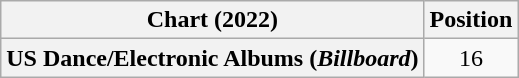<table class="wikitable plainrowheaders" style="text-align:center">
<tr>
<th scope="col">Chart (2022)</th>
<th scope="col">Position</th>
</tr>
<tr>
<th scope="row">US Dance/Electronic Albums (<em>Billboard</em>)</th>
<td>16</td>
</tr>
</table>
